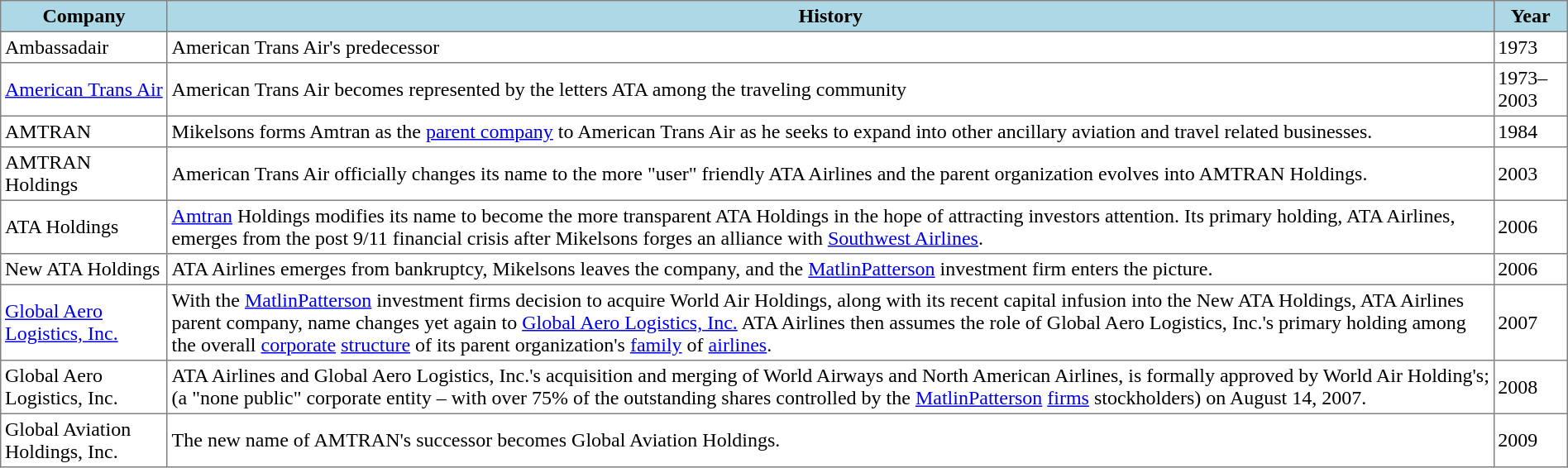<table class="toccolours sortable" border="1" cellpadding="3" style="margin:1em auto; border-collapse:collapse">
<tr bgcolor=lightblue>
<th>Company</th>
<th>History</th>
<th>Year</th>
</tr>
<tr>
<td>Ambassadair</td>
<td>American Trans Air's predecessor</td>
<td>1973</td>
</tr>
<tr>
<td><a href='#'>American Trans Air</a></td>
<td>American Trans Air becomes represented by the letters ATA among the traveling community</td>
<td>1973–2003</td>
</tr>
<tr>
<td>AMTRAN</td>
<td>Mikelsons forms Amtran as the <a href='#'>parent company</a> to American Trans Air as he seeks to expand into other ancillary aviation and travel related businesses.</td>
<td>1984</td>
</tr>
<tr>
<td>AMTRAN Holdings</td>
<td>American Trans Air officially changes its name to the more "user" friendly ATA Airlines and the parent organization evolves into AMTRAN Holdings.</td>
<td>2003</td>
</tr>
<tr>
<td>ATA Holdings</td>
<td><a href='#'>Amtran</a> Holdings modifies its name to become the more transparent ATA Holdings in the hope of attracting investors attention. Its primary holding, ATA Airlines, emerges from the post 9/11 financial crisis after Mikelsons forges an alliance with <a href='#'>Southwest Airlines</a>.</td>
<td>2006</td>
</tr>
<tr>
<td>New ATA Holdings</td>
<td>ATA Airlines emerges from bankruptcy, Mikelsons leaves the company, and the <a href='#'>MatlinPatterson</a> investment firm enters the picture.</td>
<td>2006</td>
</tr>
<tr>
<td><a href='#'>Global Aero Logistics, Inc.</a></td>
<td>With the <a href='#'>MatlinPatterson</a> investment firms decision to acquire World Air Holdings, along with its recent capital infusion into the New ATA Holdings, ATA Airlines parent company, name changes yet again to <a href='#'>Global Aero Logistics, Inc.</a> ATA Airlines then assumes the role of Global Aero Logistics, Inc.'s primary holding among the overall <a href='#'>corporate</a> <a href='#'>structure</a> of its parent organization's <a href='#'>family</a> of <a href='#'>airlines</a>.</td>
<td>2007</td>
</tr>
<tr>
<td>Global Aero Logistics, Inc.</td>
<td>ATA Airlines and Global Aero Logistics, Inc.'s acquisition and merging of World Airways and North American Airlines, is formally approved by World Air Holding's; (a "none public" corporate entity – with over 75% of the outstanding shares controlled by the <a href='#'>MatlinPatterson</a> <a href='#'>firms</a> stockholders) on August 14, 2007.</td>
<td>2008</td>
</tr>
<tr>
<td>Global Aviation Holdings, Inc.</td>
<td>The new name of AMTRAN's successor becomes Global Aviation Holdings.</td>
<td>2009</td>
</tr>
</table>
